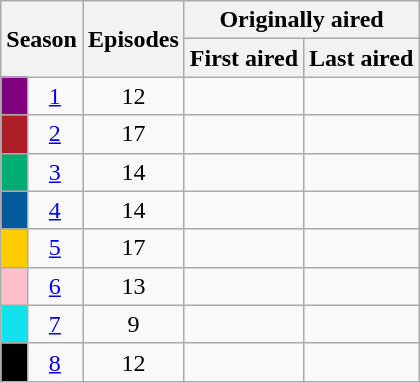<table class="wikitable plainrowheaders" style="text-align:center;">
<tr>
<th colspan="2" rowspan="2">Season</th>
<th rowspan="2">Episodes</th>
<th colspan="2">Originally aired</th>
</tr>
<tr>
<th>First aired</th>
<th>Last aired</th>
</tr>
<tr>
<td style="background:#800080;"></td>
<td><a href='#'>1</a></td>
<td>12</td>
<td></td>
<td></td>
</tr>
<tr>
<td style="background:#AE1C26;"></td>
<td><a href='#'>2</a></td>
<td>17</td>
<td></td>
<td></td>
</tr>
<tr>
<td style="background:#00AC72;"></td>
<td><a href='#'>3</a></td>
<td>14</td>
<td></td>
<td></td>
</tr>
<tr>
<td style="background:#025A9A;"></td>
<td><a href='#'>4</a></td>
<td>14</td>
<td></td>
<td></td>
</tr>
<tr>
<td style="background:#FFCC00;"></td>
<td><a href='#'>5</a></td>
<td>17</td>
<td></td>
<td></td>
</tr>
<tr>
<td style="background:#FFC0CB;"></td>
<td><a href='#'>6</a></td>
<td>13</td>
<td></td>
<td></td>
</tr>
<tr>
<td style="background:#11E2ED;"></td>
<td><a href='#'>7</a></td>
<td>9</td>
<td></td>
<td></td>
</tr>
<tr>
<td style="background:#000000;"></td>
<td><a href='#'>8</a></td>
<td>12</td>
<td></td>
<td></td>
</tr>
</table>
